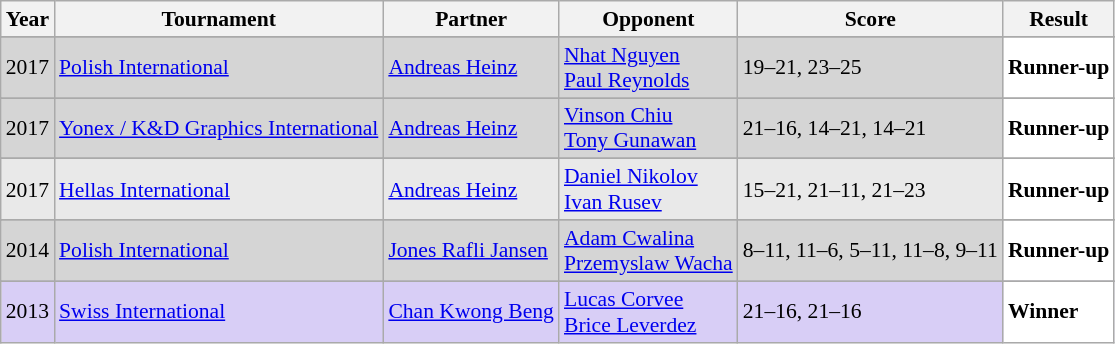<table class="sortable wikitable" style="font-size: 90%;">
<tr>
<th>Year</th>
<th>Tournament</th>
<th>Partner</th>
<th>Opponent</th>
<th>Score</th>
<th>Result</th>
</tr>
<tr>
</tr>
<tr style="background:#D5D5D5">
<td align="center">2017</td>
<td align="left"><a href='#'>Polish International</a></td>
<td align="left"> <a href='#'>Andreas Heinz</a></td>
<td align="left"> <a href='#'>Nhat Nguyen</a> <br>  <a href='#'>Paul Reynolds</a></td>
<td align="left">19–21, 23–25</td>
<td style="text-align:left; background:white"> <strong>Runner-up</strong></td>
</tr>
<tr>
</tr>
<tr style="background:#D5D5D5">
<td align="center">2017</td>
<td align="left"><a href='#'>Yonex / K&D Graphics International</a></td>
<td align="left"> <a href='#'>Andreas Heinz</a></td>
<td align="left"> <a href='#'>Vinson Chiu</a> <br>  <a href='#'>Tony Gunawan</a></td>
<td align="left">21–16, 14–21, 14–21</td>
<td style="text-align:left; background:white"> <strong>Runner-up</strong></td>
</tr>
<tr>
</tr>
<tr style="background:#E9E9E9">
<td align="center">2017</td>
<td align="left"><a href='#'>Hellas International</a></td>
<td align="left"> <a href='#'>Andreas Heinz</a></td>
<td align="left"> <a href='#'>Daniel Nikolov</a> <br>  <a href='#'>Ivan Rusev</a></td>
<td align="left">15–21, 21–11, 21–23</td>
<td style="text-align:left; background:white"> <strong>Runner-up</strong></td>
</tr>
<tr>
</tr>
<tr style="background:#D5D5D5">
<td align="center">2014</td>
<td align="left"><a href='#'>Polish International</a></td>
<td align="left"> <a href='#'>Jones Rafli Jansen</a></td>
<td align="left"> <a href='#'>Adam Cwalina</a> <br>  <a href='#'>Przemyslaw Wacha</a></td>
<td align="left">8–11, 11–6, 5–11, 11–8, 9–11</td>
<td style="text-align:left; background:white"> <strong>Runner-up</strong></td>
</tr>
<tr>
</tr>
<tr style="background:#D8CEF6">
<td align="center">2013</td>
<td align="left"><a href='#'>Swiss International</a></td>
<td align="left"> <a href='#'>Chan Kwong Beng</a></td>
<td align="left"> <a href='#'>Lucas Corvee</a> <br>  <a href='#'>Brice Leverdez</a></td>
<td align="left">21–16, 21–16</td>
<td style="text-align:left; background:white"> <strong>Winner</strong></td>
</tr>
</table>
